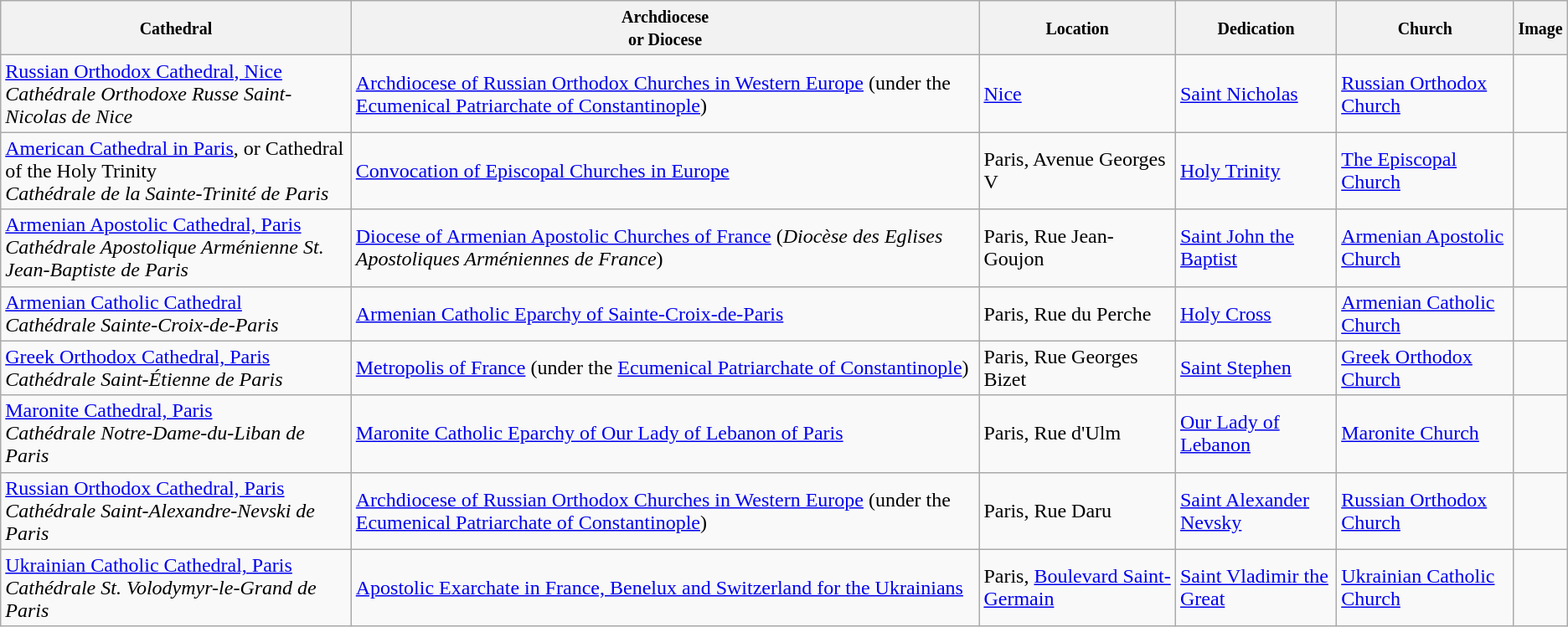<table class="wikitable sortable">
<tr>
<th><small>Cathedral</small></th>
<th><small>Archdiocese<br>or Diocese</small></th>
<th><small>Location</small></th>
<th><small>Dedication</small></th>
<th><small>Church</small></th>
<th><small>Image</small></th>
</tr>
<tr>
<td><a href='#'>Russian Orthodox Cathedral, Nice</a><br><em>Cathédrale Orthodoxe Russe Saint-Nicolas de Nice</em></td>
<td><a href='#'>Archdiocese of Russian Orthodox Churches in Western Europe</a> (under the <a href='#'>Ecumenical Patriarchate of Constantinople</a>)</td>
<td><a href='#'>Nice</a></td>
<td><a href='#'>Saint Nicholas</a></td>
<td><a href='#'>Russian Orthodox Church</a></td>
<td></td>
</tr>
<tr>
<td><a href='#'>American Cathedral in Paris</a>, or Cathedral of the Holy Trinity<br><em>Cathédrale de la Sainte-Trinité de Paris</em></td>
<td><a href='#'>Convocation of Episcopal Churches in Europe</a></td>
<td>Paris, Avenue Georges V</td>
<td><a href='#'>Holy Trinity</a></td>
<td><a href='#'>The Episcopal Church</a></td>
<td></td>
</tr>
<tr>
<td><a href='#'>Armenian Apostolic Cathedral, Paris</a><br><em>Cathédrale Apostolique Arménienne St. Jean-Baptiste de Paris</em></td>
<td><a href='#'>Diocese of Armenian Apostolic Churches of France</a> (<em>Diocèse des Eglises Apostoliques Arméniennes de France</em>)</td>
<td>Paris, Rue Jean-Goujon</td>
<td><a href='#'>Saint John the Baptist</a></td>
<td><a href='#'>Armenian Apostolic Church</a></td>
<td></td>
</tr>
<tr>
<td><a href='#'>Armenian Catholic Cathedral</a><br><em>Cathédrale Sainte-Croix-de-Paris</em></td>
<td><a href='#'>Armenian Catholic Eparchy of Sainte-Croix-de-Paris</a></td>
<td>Paris, Rue du Perche</td>
<td><a href='#'>Holy Cross</a></td>
<td><a href='#'>Armenian Catholic Church</a></td>
<td></td>
</tr>
<tr>
<td><a href='#'>Greek Orthodox Cathedral, Paris</a><br><em>Cathédrale Saint-Étienne de Paris</em></td>
<td><a href='#'>Metropolis of France</a> (under the <a href='#'>Ecumenical Patriarchate of Constantinople</a>)</td>
<td>Paris, Rue Georges Bizet</td>
<td><a href='#'>Saint Stephen</a></td>
<td><a href='#'>Greek Orthodox Church</a></td>
<td></td>
</tr>
<tr>
<td><a href='#'>Maronite Cathedral, Paris</a><br><em>Cathédrale Notre-Dame-du-Liban de Paris</em></td>
<td><a href='#'>Maronite Catholic Eparchy of Our Lady of Lebanon of Paris</a></td>
<td>Paris, Rue d'Ulm</td>
<td><a href='#'>Our Lady of Lebanon</a></td>
<td><a href='#'>Maronite Church</a></td>
<td></td>
</tr>
<tr>
<td><a href='#'>Russian Orthodox Cathedral, Paris</a><br><em>Cathédrale Saint-Alexandre-Nevski de Paris</em></td>
<td><a href='#'>Archdiocese of Russian Orthodox Churches in Western Europe</a> (under the <a href='#'>Ecumenical Patriarchate of Constantinople</a>)</td>
<td>Paris, Rue Daru</td>
<td><a href='#'>Saint Alexander Nevsky</a></td>
<td><a href='#'>Russian Orthodox Church</a></td>
<td></td>
</tr>
<tr>
<td><a href='#'>Ukrainian Catholic Cathedral, Paris</a><br><em>Cathédrale St. Volodymyr-le-Grand de Paris</em></td>
<td><a href='#'>Apostolic Exarchate in France, Benelux and Switzerland for the Ukrainians</a></td>
<td>Paris, <a href='#'>Boulevard Saint-Germain</a></td>
<td><a href='#'>Saint Vladimir the Great</a></td>
<td><a href='#'>Ukrainian Catholic Church</a></td>
<td></td>
</tr>
</table>
